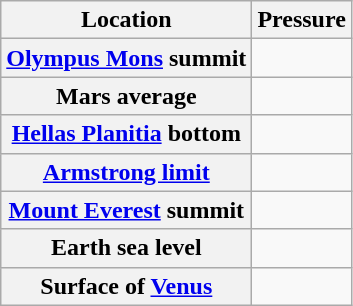<table class="wikitable plainrowheaders" style="float:left; margin-right:20px">
<tr>
<th scope="col">Location</th>
<th scope="col">Pressure</th>
</tr>
<tr>
<th scope="row"><a href='#'>Olympus Mons</a> summit</th>
<td></td>
</tr>
<tr>
<th scope="row">Mars average</th>
<td></td>
</tr>
<tr>
<th scope="row"><a href='#'>Hellas Planitia</a> bottom</th>
<td></td>
</tr>
<tr>
<th scope="row"><strong><a href='#'>Armstrong limit</a></strong></th>
<td></td>
</tr>
<tr>
<th scope="row"><a href='#'>Mount Everest</a> summit</th>
<td></td>
</tr>
<tr>
<th scope="row">Earth sea level</th>
<td></td>
</tr>
<tr>
<th scope="row">Surface of <a href='#'>Venus</a></th>
<td></td>
</tr>
</table>
